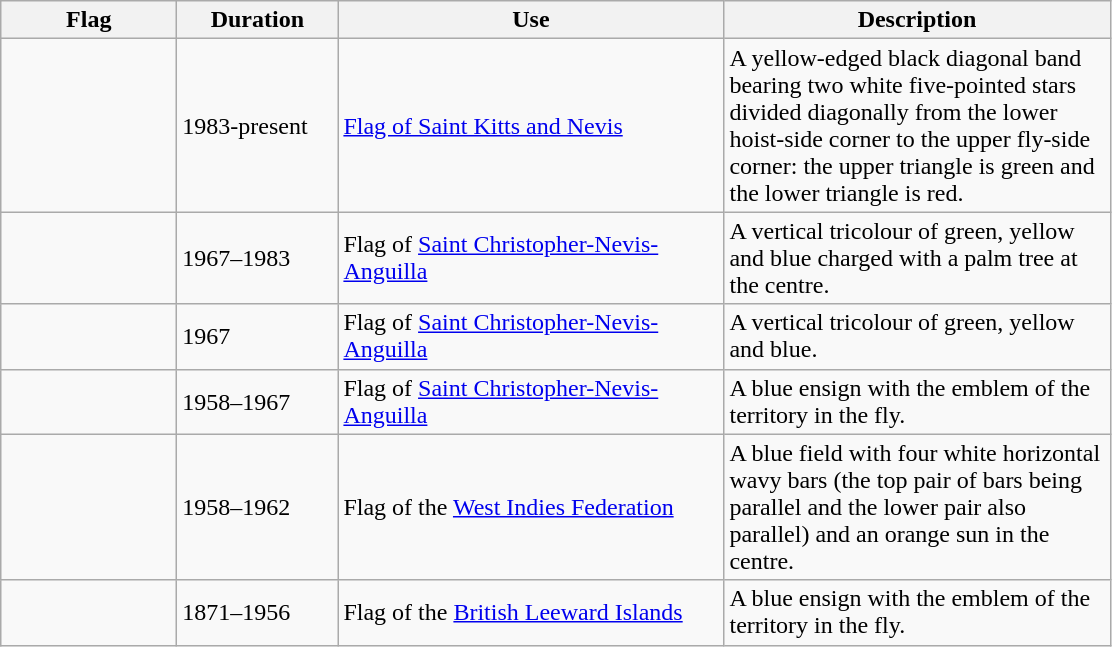<table class="wikitable">
<tr>
<th width="110">Flag</th>
<th width="100">Duration</th>
<th width="250">Use</th>
<th width="250">Description</th>
</tr>
<tr>
<td></td>
<td>1983-present</td>
<td><a href='#'>Flag of Saint Kitts and Nevis</a></td>
<td>A yellow-edged black diagonal band bearing two white five-pointed stars divided diagonally from the lower hoist-side corner to the upper fly-side corner: the upper triangle is green and the lower triangle is red.</td>
</tr>
<tr>
<td></td>
<td>1967–1983</td>
<td>Flag of <a href='#'>Saint Christopher-Nevis-Anguilla</a></td>
<td>A vertical tricolour of green, yellow and blue charged with a palm tree at the centre.</td>
</tr>
<tr>
<td></td>
<td>1967</td>
<td>Flag of <a href='#'>Saint Christopher-Nevis-Anguilla</a></td>
<td>A vertical tricolour of green, yellow and blue.</td>
</tr>
<tr>
<td></td>
<td>1958–1967</td>
<td>Flag of <a href='#'>Saint Christopher-Nevis-Anguilla</a></td>
<td>A blue ensign with the emblem of the territory in the fly.</td>
</tr>
<tr>
<td></td>
<td>1958–1962</td>
<td>Flag of the <a href='#'>West Indies Federation</a></td>
<td>A blue field with four white horizontal wavy bars (the top pair of bars being parallel and the lower pair also parallel) and an orange sun in the centre.</td>
</tr>
<tr>
<td></td>
<td>1871–1956</td>
<td>Flag of the <a href='#'>British Leeward Islands</a></td>
<td>A blue ensign with the emblem of the territory in the fly.</td>
</tr>
</table>
